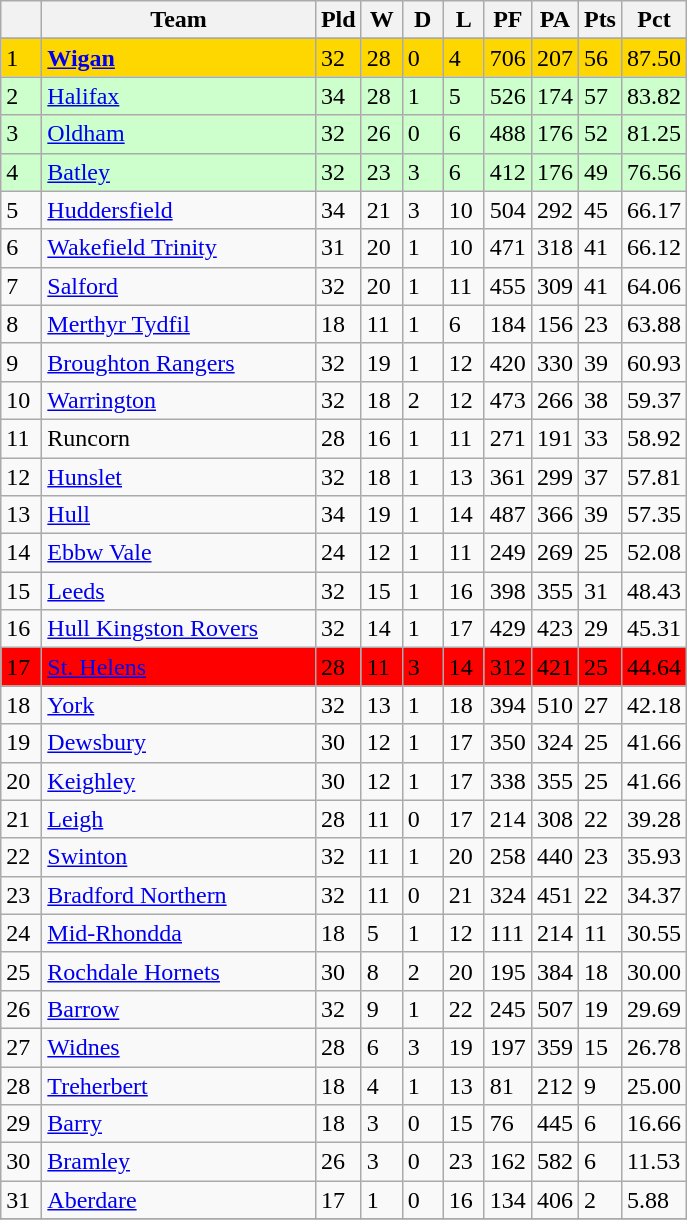<table class="wikitable" style="text-align:left;">
<tr>
<th width=20 abbr="Position"></th>
<th width=175>Team</th>
<th width=20 abbr="Played">Pld</th>
<th width=20 abbr="Won">W</th>
<th width=20 abbr="Drawn">D</th>
<th width=20 abbr="Lost">L</th>
<th width=20 abbr="Points for">PF</th>
<th width=20 abbr="Points against">PA</th>
<th width=20 abbr="Points">Pts</th>
<th width=20 abbr=”Win Percentage”>Pct</th>
</tr>
<tr>
</tr>
<tr align=left style="background:#FFD700;">
<td>1</td>
<td><strong><a href='#'>Wigan</a></strong></td>
<td>32</td>
<td>28</td>
<td>0</td>
<td>4</td>
<td>706</td>
<td>207</td>
<td>56</td>
<td>87.50</td>
</tr>
<tr align=left style="background:#ccffcc;color:">
<td>2</td>
<td><a href='#'>Halifax</a></td>
<td>34</td>
<td>28</td>
<td>1</td>
<td>5</td>
<td>526</td>
<td>174</td>
<td>57</td>
<td>83.82</td>
</tr>
<tr align=left style="background:#ccffcc;color:">
<td>3</td>
<td><a href='#'>Oldham</a></td>
<td>32</td>
<td>26</td>
<td>0</td>
<td>6</td>
<td>488</td>
<td>176</td>
<td>52</td>
<td>81.25</td>
</tr>
<tr align=left style="background:#ccffcc;color:">
<td>4</td>
<td><a href='#'>Batley</a></td>
<td>32</td>
<td>23</td>
<td>3</td>
<td>6</td>
<td>412</td>
<td>176</td>
<td>49</td>
<td>76.56</td>
</tr>
<tr align=left style="background:">
<td>5</td>
<td><a href='#'>Huddersfield</a></td>
<td>34</td>
<td>21</td>
<td>3</td>
<td>10</td>
<td>504</td>
<td>292</td>
<td>45</td>
<td>66.17</td>
</tr>
<tr align=left style="background:">
<td>6</td>
<td><a href='#'>Wakefield Trinity</a></td>
<td>31</td>
<td>20</td>
<td>1</td>
<td>10</td>
<td>471</td>
<td>318</td>
<td>41</td>
<td>66.12</td>
</tr>
<tr align=left style="background:">
<td>7</td>
<td><a href='#'>Salford</a></td>
<td>32</td>
<td>20</td>
<td>1</td>
<td>11</td>
<td>455</td>
<td>309</td>
<td>41</td>
<td>64.06</td>
</tr>
<tr align=left style="background:">
<td>8</td>
<td><a href='#'>Merthyr Tydfil</a></td>
<td>18</td>
<td>11</td>
<td>1</td>
<td>6</td>
<td>184</td>
<td>156</td>
<td>23</td>
<td>63.88</td>
</tr>
<tr align=left style="background:">
<td>9</td>
<td><a href='#'>Broughton Rangers</a></td>
<td>32</td>
<td>19</td>
<td>1</td>
<td>12</td>
<td>420</td>
<td>330</td>
<td>39</td>
<td>60.93</td>
</tr>
<tr align=left style="background:">
<td>10</td>
<td><a href='#'>Warrington</a></td>
<td>32</td>
<td>18</td>
<td>2</td>
<td>12</td>
<td>473</td>
<td>266</td>
<td>38</td>
<td>59.37</td>
</tr>
<tr align=left style="background:">
<td>11</td>
<td>Runcorn</td>
<td>28</td>
<td>16</td>
<td>1</td>
<td>11</td>
<td>271</td>
<td>191</td>
<td>33</td>
<td>58.92</td>
</tr>
<tr align=left style="background:">
<td>12</td>
<td><a href='#'>Hunslet</a></td>
<td>32</td>
<td>18</td>
<td>1</td>
<td>13</td>
<td>361</td>
<td>299</td>
<td>37</td>
<td>57.81</td>
</tr>
<tr align=left style="background:">
<td>13</td>
<td><a href='#'>Hull</a></td>
<td>34</td>
<td>19</td>
<td>1</td>
<td>14</td>
<td>487</td>
<td>366</td>
<td>39</td>
<td>57.35</td>
</tr>
<tr align=left style="background:">
<td>14</td>
<td><a href='#'>Ebbw Vale</a></td>
<td>24</td>
<td>12</td>
<td>1</td>
<td>11</td>
<td>249</td>
<td>269</td>
<td>25</td>
<td>52.08</td>
</tr>
<tr align=left style="background:">
<td>15</td>
<td><a href='#'>Leeds</a></td>
<td>32</td>
<td>15</td>
<td>1</td>
<td>16</td>
<td>398</td>
<td>355</td>
<td>31</td>
<td>48.43</td>
</tr>
<tr align=left style="background:">
<td>16</td>
<td><a href='#'>Hull Kingston Rovers</a></td>
<td>32</td>
<td>14</td>
<td>1</td>
<td>17</td>
<td>429</td>
<td>423</td>
<td>29</td>
<td>45.31</td>
</tr>
<tr align=left style="background:#FF0000">
<td>17</td>
<td><a href='#'>St. Helens</a></td>
<td>28</td>
<td>11</td>
<td>3</td>
<td>14</td>
<td>312</td>
<td>421</td>
<td>25</td>
<td>44.64</td>
</tr>
<tr align=left style="background:">
<td>18</td>
<td><a href='#'>York</a></td>
<td>32</td>
<td>13</td>
<td>1</td>
<td>18</td>
<td>394</td>
<td>510</td>
<td>27</td>
<td>42.18</td>
</tr>
<tr align=left style="background:">
<td>19</td>
<td><a href='#'>Dewsbury</a></td>
<td>30</td>
<td>12</td>
<td>1</td>
<td>17</td>
<td>350</td>
<td>324</td>
<td>25</td>
<td>41.66</td>
</tr>
<tr align=left style="background:">
<td>20</td>
<td><a href='#'>Keighley</a></td>
<td>30</td>
<td>12</td>
<td>1</td>
<td>17</td>
<td>338</td>
<td>355</td>
<td>25</td>
<td>41.66</td>
</tr>
<tr align=left style="background:">
<td>21</td>
<td><a href='#'>Leigh</a></td>
<td>28</td>
<td>11</td>
<td>0</td>
<td>17</td>
<td>214</td>
<td>308</td>
<td>22</td>
<td>39.28</td>
</tr>
<tr align=left style="background:">
<td>22</td>
<td><a href='#'>Swinton</a></td>
<td>32</td>
<td>11</td>
<td>1</td>
<td>20</td>
<td>258</td>
<td>440</td>
<td>23</td>
<td>35.93</td>
</tr>
<tr align=left style="background:">
<td>23</td>
<td><a href='#'>Bradford Northern</a></td>
<td>32</td>
<td>11</td>
<td>0</td>
<td>21</td>
<td>324</td>
<td>451</td>
<td>22</td>
<td>34.37</td>
</tr>
<tr align=left style="background:">
<td>24</td>
<td><a href='#'>Mid-Rhondda</a></td>
<td>18</td>
<td>5</td>
<td>1</td>
<td>12</td>
<td>111</td>
<td>214</td>
<td>11</td>
<td>30.55</td>
</tr>
<tr align=left style="background:">
<td>25</td>
<td><a href='#'>Rochdale Hornets</a></td>
<td>30</td>
<td>8</td>
<td>2</td>
<td>20</td>
<td>195</td>
<td>384</td>
<td>18</td>
<td>30.00</td>
</tr>
<tr align=left style="background:">
<td>26</td>
<td><a href='#'>Barrow</a></td>
<td>32</td>
<td>9</td>
<td>1</td>
<td>22</td>
<td>245</td>
<td>507</td>
<td>19</td>
<td>29.69</td>
</tr>
<tr align=left style="background:">
<td>27</td>
<td><a href='#'>Widnes</a></td>
<td>28</td>
<td>6</td>
<td>3</td>
<td>19</td>
<td>197</td>
<td>359</td>
<td>15</td>
<td>26.78</td>
</tr>
<tr align=left style="background:">
<td>28</td>
<td><a href='#'>Treherbert</a></td>
<td>18</td>
<td>4</td>
<td>1</td>
<td>13</td>
<td>81</td>
<td>212</td>
<td>9</td>
<td>25.00</td>
</tr>
<tr align=left style="background:">
<td>29</td>
<td><a href='#'>Barry</a></td>
<td>18</td>
<td>3</td>
<td>0</td>
<td>15</td>
<td>76</td>
<td>445</td>
<td>6</td>
<td>16.66</td>
</tr>
<tr align=left style="background:">
<td>30</td>
<td><a href='#'>Bramley</a></td>
<td>26</td>
<td>3</td>
<td>0</td>
<td>23</td>
<td>162</td>
<td>582</td>
<td>6</td>
<td>11.53</td>
</tr>
<tr align=left style="background:">
<td>31</td>
<td><a href='#'>Aberdare</a></td>
<td>17</td>
<td>1</td>
<td>0</td>
<td>16</td>
<td>134</td>
<td>406</td>
<td>2</td>
<td>5.88</td>
</tr>
<tr>
</tr>
</table>
